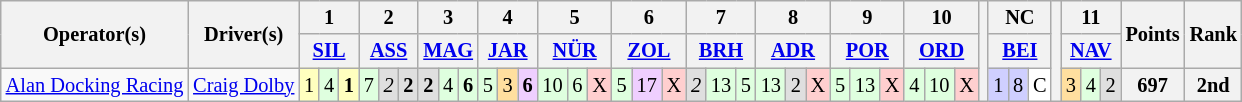<table class="wikitable" style="font-size: 85%">
<tr>
<th rowspan=2>Operator(s)</th>
<th rowspan=2>Driver(s)</th>
<th colspan=3>1</th>
<th colspan=3>2</th>
<th colspan=3>3</th>
<th colspan=3>4</th>
<th colspan=3>5</th>
<th colspan=3>6</th>
<th colspan=3>7</th>
<th colspan=3>8</th>
<th colspan=3>9</th>
<th colspan=3>10</th>
<th rowspan=3></th>
<th colspan=3>NC</th>
<th rowspan=3></th>
<th colspan=3>11</th>
<th rowspan=2>Points</th>
<th rowspan=2>Rank</th>
</tr>
<tr>
<th colspan=3><a href='#'>SIL</a></th>
<th colspan=3><a href='#'>ASS</a></th>
<th colspan=3><a href='#'>MAG</a></th>
<th colspan=3><a href='#'>JAR</a></th>
<th colspan=3><a href='#'>NÜR</a></th>
<th colspan=3><a href='#'>ZOL</a></th>
<th colspan=3><a href='#'>BRH</a></th>
<th colspan=3><a href='#'>ADR</a></th>
<th colspan=3><a href='#'>POR</a></th>
<th colspan=3><a href='#'>ORD</a></th>
<th colspan=3><a href='#'>BEI</a></th>
<th colspan=3><a href='#'>NAV</a></th>
</tr>
<tr>
<td align=center><a href='#'>Alan Docking Racing</a></td>
<td> <a href='#'>Craig Dolby</a></td>
<td style="background:#ffffbf;">1</td>
<td style="background:#dfffdf;">4</td>
<td style="background:#ffffbf;"><strong>1</strong></td>
<td style="background:#dfffdf;">7</td>
<td style="background:#dfdfdf;"><em>2</em></td>
<td style="background:#dfdfdf;"><strong>2</strong></td>
<td style="background:#dfdfdf;"><strong>2</strong></td>
<td style="background:#dfffdf;">4</td>
<td style="background:#dfffdf;"><strong>6</strong></td>
<td style="background:#dfffdf;">5</td>
<td style="background:#ffdf9f;">3</td>
<td style="background:#efcfff;"><strong>6</strong></td>
<td style="background:#dfffdf;">10</td>
<td style="background:#dfffdf;">6</td>
<td style="background:#ffcfcf;">X</td>
<td style="background:#dfffdf;">5</td>
<td style="background:#efcfff;">17</td>
<td style="background:#ffcfcf;">X</td>
<td style="background:#dfdfdf;"><em>2</em></td>
<td style="background:#dfffdf;">13</td>
<td style="background:#dfffdf;">5</td>
<td style="background:#dfffdf;">13</td>
<td style="background:#dfdfdf;">2</td>
<td style="background:#ffcfcf;">X</td>
<td style="background:#dfffdf;">5</td>
<td style="background:#dfffdf;">13</td>
<td style="background:#ffcfcf;">X</td>
<td style="background:#dfffdf;">4</td>
<td style="background:#dfffdf;">10</td>
<td style="background:#ffcfcf;">X</td>
<td style="background:#cfcfff;">1</td>
<td style="background:#cfcfff;">8</td>
<td style="background:#ffffff;">C</td>
<td style="background:#ffdf9f;">3</td>
<td style="background:#dfffdf;">4</td>
<td style="background:#dfdfdf;">2</td>
<th>697</th>
<th>2nd</th>
</tr>
</table>
